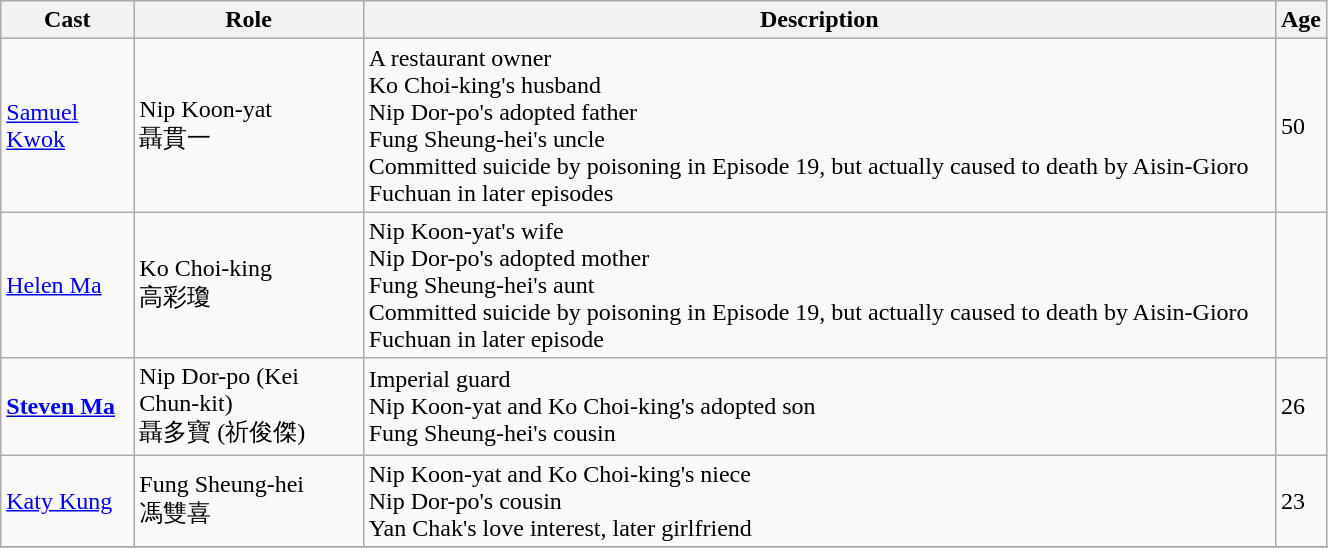<table class="wikitable" width="70%">
<tr>
<th>Cast</th>
<th>Role</th>
<th>Description</th>
<th>Age</th>
</tr>
<tr>
<td><a href='#'>Samuel Kwok</a></td>
<td>Nip Koon-yat<br>聶貫一</td>
<td>A restaurant owner<br>Ko Choi-king's husband<br>Nip Dor-po's adopted father<br>Fung Sheung-hei's uncle<br>Committed suicide by poisoning in Episode 19, but actually caused to death by Aisin-Gioro Fuchuan in later episodes</td>
<td>50</td>
</tr>
<tr>
<td><a href='#'>Helen Ma</a></td>
<td>Ko Choi-king<br>高彩瓊</td>
<td>Nip Koon-yat's wife<br>Nip Dor-po's adopted mother<br>Fung Sheung-hei's aunt<br>Committed suicide by poisoning in Episode 19, but actually caused to death by Aisin-Gioro Fuchuan in later episode</td>
<td></td>
</tr>
<tr>
<td><strong><a href='#'>Steven Ma</a></strong></td>
<td>Nip Dor-po (Kei Chun-kit)<br>聶多寶 (祈俊傑)</td>
<td>Imperial guard<br>Nip Koon-yat and Ko Choi-king's adopted son<br>Fung Sheung-hei's cousin<br></td>
<td>26</td>
</tr>
<tr>
<td><a href='#'>Katy Kung</a></td>
<td>Fung Sheung-hei<br>馮雙喜</td>
<td>Nip Koon-yat and Ko Choi-king's niece<br>Nip Dor-po's cousin<br>Yan Chak's love interest, later girlfriend</td>
<td>23</td>
</tr>
<tr>
</tr>
</table>
